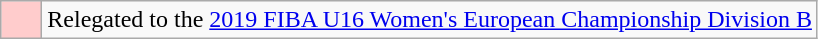<table class="wikitable">
<tr>
<td width=20px bgcolor="#ffcccc"></td>
<td>Relegated to the <a href='#'>2019 FIBA U16 Women's European Championship Division B</a></td>
</tr>
</table>
